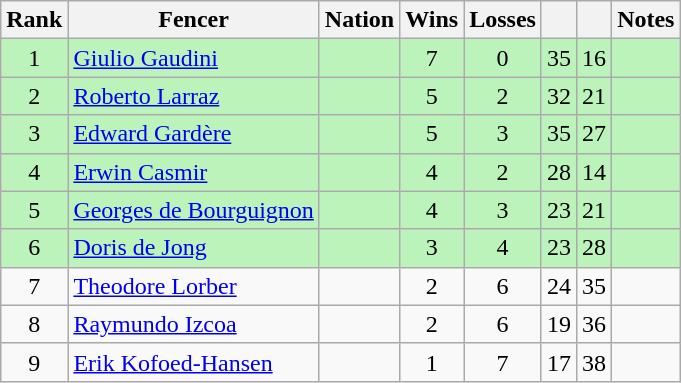<table class="wikitable sortable" style="text-align: center;">
<tr>
<th>Rank</th>
<th>Fencer</th>
<th>Nation</th>
<th>Wins</th>
<th>Losses</th>
<th></th>
<th></th>
<th>Notes</th>
</tr>
<tr style="background:#bbf3bb;">
<td>1</td>
<td align=left><a href='#'>Giulio Gaudini</a></td>
<td align=left></td>
<td>7</td>
<td>0</td>
<td>35</td>
<td>16</td>
<td></td>
</tr>
<tr style="background:#bbf3bb;">
<td>2</td>
<td align=left><a href='#'>Roberto Larraz</a></td>
<td align=left></td>
<td>5</td>
<td>2</td>
<td>32</td>
<td>21</td>
<td></td>
</tr>
<tr style="background:#bbf3bb;">
<td>3</td>
<td align=left><a href='#'>Edward Gardère</a></td>
<td align=left></td>
<td>5</td>
<td>3</td>
<td>35</td>
<td>27</td>
<td></td>
</tr>
<tr style="background:#bbf3bb;">
<td>4</td>
<td align=left><a href='#'>Erwin Casmir</a></td>
<td align=left></td>
<td>4</td>
<td>2</td>
<td>28</td>
<td>14</td>
<td></td>
</tr>
<tr style="background:#bbf3bb;">
<td>5</td>
<td align=left><a href='#'>Georges de Bourguignon</a></td>
<td align=left></td>
<td>4</td>
<td>3</td>
<td>23</td>
<td>21</td>
<td></td>
</tr>
<tr style="background:#bbf3bb;">
<td>6</td>
<td align=left><a href='#'>Doris de Jong</a></td>
<td align=left></td>
<td>3</td>
<td>4</td>
<td>23</td>
<td>28</td>
<td></td>
</tr>
<tr>
<td>7</td>
<td align=left><a href='#'>Theodore Lorber</a></td>
<td align=left></td>
<td>2</td>
<td>6</td>
<td>24</td>
<td>35</td>
<td></td>
</tr>
<tr>
<td>8</td>
<td align=left><a href='#'>Raymundo Izcoa</a></td>
<td align=left></td>
<td>2</td>
<td>6</td>
<td>19</td>
<td>36</td>
<td></td>
</tr>
<tr>
<td>9</td>
<td align=left><a href='#'>Erik Kofoed-Hansen</a></td>
<td align=left></td>
<td>1</td>
<td>7</td>
<td>17</td>
<td>38</td>
<td></td>
</tr>
</table>
